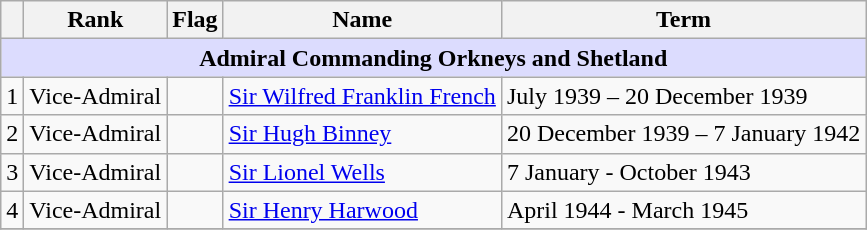<table class="wikitable">
<tr>
<th></th>
<th>Rank</th>
<th>Flag</th>
<th>Name</th>
<th>Term</th>
</tr>
<tr>
<td colspan="5" align="center" style="background:#dcdcfe;"><strong>Admiral Commanding Orkneys and Shetland</strong></td>
</tr>
<tr>
<td>1</td>
<td>Vice-Admiral</td>
<td></td>
<td><a href='#'>Sir Wilfred Franklin French</a></td>
<td>July 1939 – 20 December 1939</td>
</tr>
<tr>
<td>2</td>
<td>Vice-Admiral</td>
<td></td>
<td><a href='#'>Sir Hugh Binney</a></td>
<td>20 December 1939 – 7 January 1942</td>
</tr>
<tr>
<td>3</td>
<td>Vice-Admiral</td>
<td></td>
<td><a href='#'>Sir Lionel Wells</a></td>
<td>7 January - October 1943</td>
</tr>
<tr>
<td>4</td>
<td>Vice-Admiral</td>
<td></td>
<td><a href='#'>Sir Henry Harwood</a></td>
<td>April 1944 - March 1945</td>
</tr>
<tr>
</tr>
</table>
